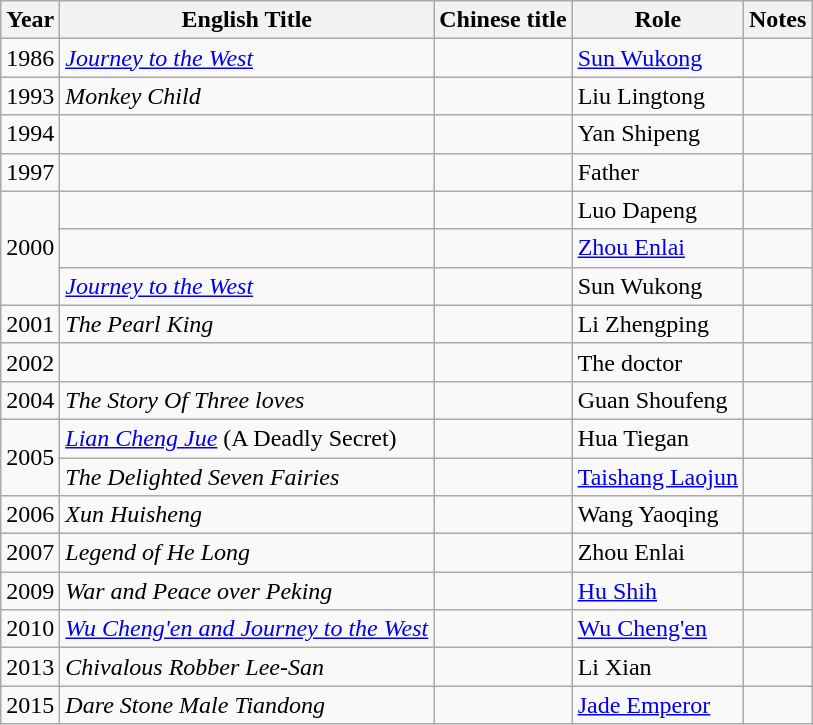<table class="wikitable">
<tr>
<th>Year</th>
<th>English Title</th>
<th>Chinese title</th>
<th>Role</th>
<th>Notes</th>
</tr>
<tr>
<td>1986</td>
<td><em><a href='#'>Journey to the West</a></em></td>
<td></td>
<td><a href='#'>Sun Wukong</a></td>
<td></td>
</tr>
<tr>
<td>1993</td>
<td><em>Monkey Child</em></td>
<td></td>
<td>Liu Lingtong</td>
<td></td>
</tr>
<tr>
<td>1994</td>
<td></td>
<td></td>
<td>Yan Shipeng</td>
<td></td>
</tr>
<tr>
<td>1997</td>
<td></td>
<td></td>
<td>Father</td>
<td></td>
</tr>
<tr>
<td rowspan=3>2000</td>
<td></td>
<td></td>
<td>Luo Dapeng</td>
<td></td>
</tr>
<tr>
<td></td>
<td></td>
<td><a href='#'>Zhou Enlai</a></td>
<td></td>
</tr>
<tr>
<td><em><a href='#'>Journey to the West</a></em></td>
<td></td>
<td>Sun Wukong</td>
<td></td>
</tr>
<tr>
<td>2001</td>
<td><em>The Pearl King</em></td>
<td></td>
<td>Li Zhengping</td>
<td></td>
</tr>
<tr>
<td>2002</td>
<td></td>
<td></td>
<td>The doctor</td>
<td></td>
</tr>
<tr>
<td>2004</td>
<td><em>The Story Of Three loves</em></td>
<td></td>
<td>Guan Shoufeng</td>
<td></td>
</tr>
<tr>
<td rowspan=2>2005</td>
<td><em><a href='#'>Lian Cheng Jue</a></em> (A Deadly Secret)</td>
<td></td>
<td>Hua Tiegan</td>
<td></td>
</tr>
<tr>
<td><em>The Delighted Seven Fairies</em></td>
<td></td>
<td><a href='#'>Taishang Laojun</a></td>
<td></td>
</tr>
<tr>
<td>2006</td>
<td><em>Xun Huisheng</em></td>
<td></td>
<td>Wang Yaoqing</td>
<td></td>
</tr>
<tr>
<td>2007</td>
<td><em>Legend of He Long</em></td>
<td></td>
<td>Zhou Enlai</td>
<td></td>
</tr>
<tr>
<td>2009</td>
<td><em>War and Peace over Peking</em></td>
<td></td>
<td><a href='#'>Hu Shih</a></td>
<td></td>
</tr>
<tr>
<td>2010</td>
<td><em><a href='#'>Wu Cheng'en and Journey to the West</a></em></td>
<td></td>
<td><a href='#'>Wu Cheng'en</a></td>
<td></td>
</tr>
<tr>
<td>2013</td>
<td><em>Chivalous Robber Lee-San</em></td>
<td></td>
<td>Li Xian</td>
<td></td>
</tr>
<tr>
<td>2015</td>
<td><em>Dare Stone Male Tiandong </em></td>
<td></td>
<td><a href='#'>Jade Emperor</a></td>
<td></td>
</tr>
</table>
